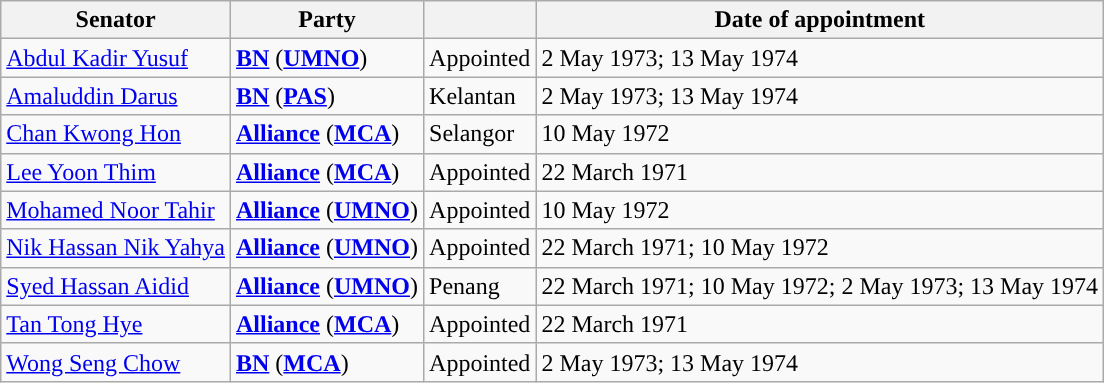<table class="wikitable sortable">
<tr>
<th>Senator</th>
<th>Party</th>
<th></th>
<th>Date of appointment</th>
</tr>
<tr>
<td><a href='#'>Abdul Kadir Yusuf</a></td>
<td><strong><a href='#'>BN</a></strong> (<strong><a href='#'>UMNO</a></strong>)</td>
<td>Appointed</td>
<td>2 May 1973; 13 May 1974</td>
</tr>
<tr>
<td><a href='#'>Amaluddin Darus</a></td>
<td><strong><a href='#'>BN</a></strong> (<strong><a href='#'>PAS</a></strong>)</td>
<td>Kelantan</td>
<td>2 May 1973; 13 May 1974</td>
</tr>
<tr>
<td><a href='#'>Chan Kwong Hon</a></td>
<td><strong><a href='#'>Alliance</a></strong> (<strong><a href='#'>MCA</a></strong>)</td>
<td>Selangor</td>
<td>10 May 1972</td>
</tr>
<tr>
<td><a href='#'>Lee Yoon Thim</a></td>
<td><strong><a href='#'>Alliance</a></strong> (<strong><a href='#'>MCA</a></strong>)</td>
<td>Appointed</td>
<td>22 March 1971</td>
</tr>
<tr>
<td><a href='#'>Mohamed Noor Tahir</a></td>
<td><strong><a href='#'>Alliance</a></strong> (<strong><a href='#'>UMNO</a></strong>)</td>
<td>Appointed</td>
<td>10 May 1972</td>
</tr>
<tr>
<td><a href='#'>Nik Hassan Nik Yahya</a></td>
<td><strong><a href='#'>Alliance</a></strong> (<strong><a href='#'>UMNO</a></strong>)</td>
<td>Appointed</td>
<td>22 March 1971; 10 May 1972</td>
</tr>
<tr>
<td><a href='#'>Syed Hassan Aidid</a></td>
<td><strong><a href='#'>Alliance</a></strong> (<strong><a href='#'>UMNO</a></strong>)</td>
<td>Penang</td>
<td>22 March 1971; 10 May 1972; 2 May 1973; 13 May 1974</td>
</tr>
<tr>
<td><a href='#'>Tan Tong Hye</a></td>
<td><strong><a href='#'>Alliance</a></strong> (<strong><a href='#'>MCA</a></strong>)</td>
<td>Appointed</td>
<td>22 March 1971</td>
</tr>
<tr>
<td><a href='#'>Wong Seng Chow</a></td>
<td><strong><a href='#'>BN</a></strong> (<strong><a href='#'>MCA</a></strong>)</td>
<td>Appointed</td>
<td>2 May 1973; 13 May 1974</td>
</tr>
</table>
